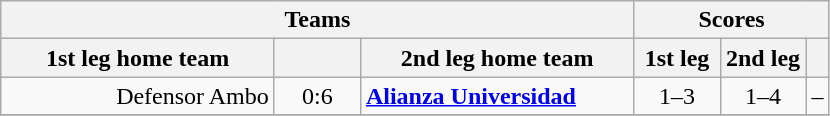<table class="wikitable" style="text-align: center;">
<tr>
<th colspan=3>Teams</th>
<th colspan=3>Scores</th>
</tr>
<tr>
<th width="175">1st leg home team</th>
<th width="50"></th>
<th width="175">2nd leg home team</th>
<th width="50">1st leg</th>
<th width="50">2nd leg</th>
<th></th>
</tr>
<tr>
<td align=right>Defensor Ambo</td>
<td>0:6</td>
<td align=left><strong><a href='#'>Alianza Universidad</a></strong></td>
<td>1–3</td>
<td>1–4</td>
<td>–</td>
</tr>
<tr>
</tr>
</table>
